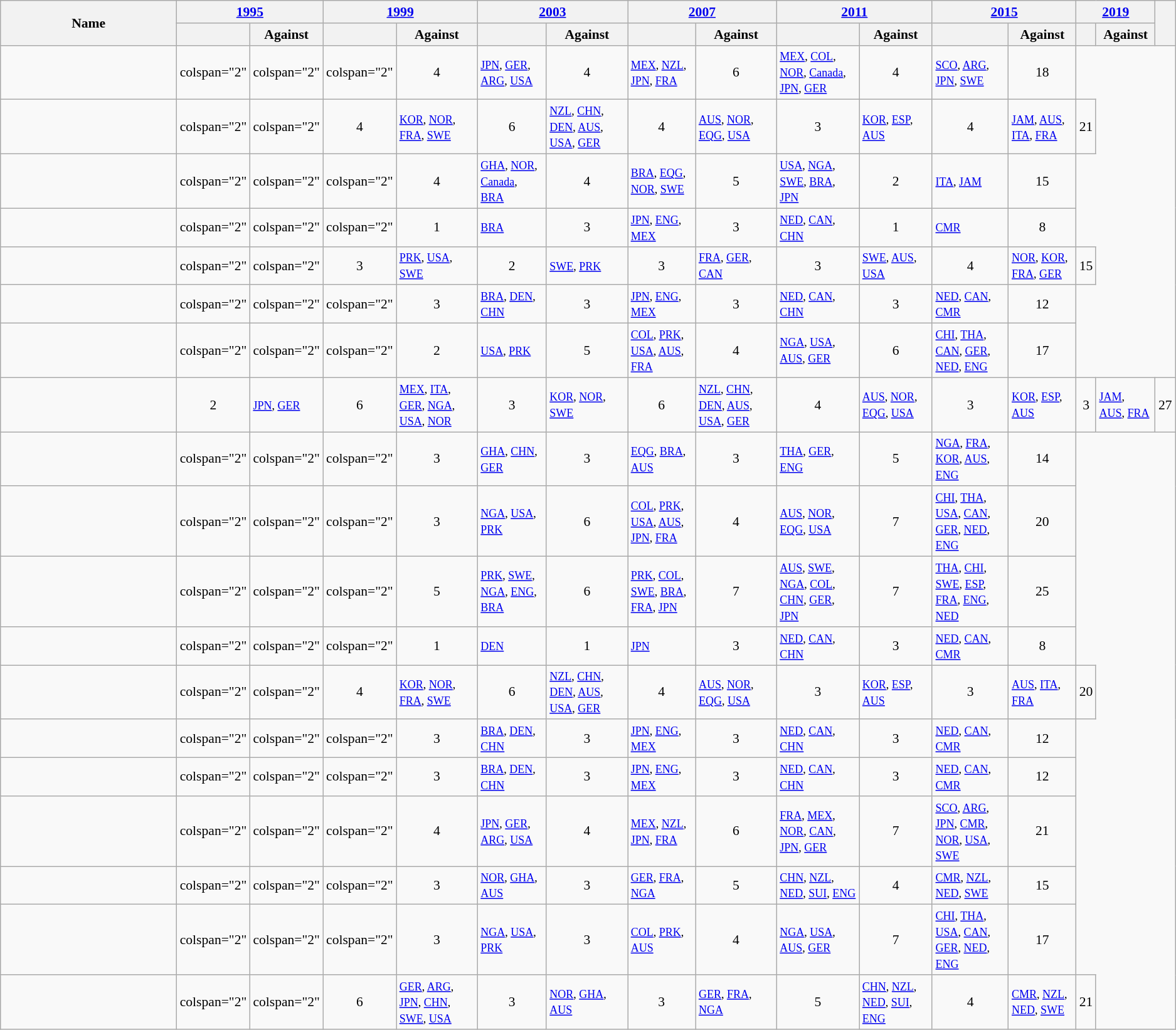<table class="wikitable sortable" style="font-size: 90%;">
<tr>
<th rowspan="2" width="15%">Name<br></th>
<th colspan="2"> <a href='#'>1995</a></th>
<th colspan="2"> <a href='#'>1999</a></th>
<th colspan="2"> <a href='#'>2003</a></th>
<th colspan="2"> <a href='#'>2007</a></th>
<th colspan="2"> <a href='#'>2011</a></th>
<th colspan="2"> <a href='#'>2015</a></th>
<th colspan="2"> <a href='#'>2019</a></th>
<th rowspan="2"></th>
</tr>
<tr>
<th></th>
<th class="unsortable">Against</th>
<th></th>
<th class="unsortable">Against</th>
<th></th>
<th class="unsortable">Against</th>
<th></th>
<th class="unsortable">Against</th>
<th></th>
<th class="unsortable">Against</th>
<th></th>
<th class="unsortable">Against</th>
<th></th>
<th class="unsortable">Against</th>
</tr>
<tr>
<td></td>
<td>colspan="2" </td>
<td>colspan="2" </td>
<td>colspan="2" </td>
<td align="center">4</td>
<td><small><a href='#'>JPN</a>, <a href='#'>GER</a>, <a href='#'>ARG</a>, <a href='#'>USA</a></small></td>
<td align="center">4</td>
<td><small><a href='#'>MEX</a>, <a href='#'>NZL</a>, <a href='#'>JPN</a>, <a href='#'>FRA</a></small></td>
<td align="center">6</td>
<td><small><a href='#'>MEX</a>, <a href='#'>COL</a>, <a href='#'>NOR</a>, <a href='#'>Canada</a>, <a href='#'>JPN</a>, <a href='#'>GER</a></small></td>
<td align="center">4</td>
<td><small><a href='#'>SCO</a>, <a href='#'>ARG</a>, <a href='#'>JPN</a>, <a href='#'>SWE</a></small></td>
<td align="center">18</td>
</tr>
<tr>
<td></td>
<td>colspan="2" </td>
<td>colspan="2" </td>
<td align="center">4</td>
<td><small><a href='#'>KOR</a>, <a href='#'>NOR</a>, <a href='#'>FRA</a>, <a href='#'>SWE</a></small></td>
<td align="center">6</td>
<td><small><a href='#'>NZL</a>, <a href='#'>CHN</a>, <a href='#'>DEN</a>, <a href='#'>AUS</a>, <a href='#'>USA</a>, <a href='#'>GER</a></small></td>
<td align="center">4</td>
<td><small><a href='#'>AUS</a>, <a href='#'>NOR</a>, <a href='#'>EQG</a>, <a href='#'>USA</a></small></td>
<td align="center">3</td>
<td><small><a href='#'>KOR</a>, <a href='#'>ESP</a>, <a href='#'>AUS</a></small></td>
<td align="center">4</td>
<td><small><a href='#'>JAM</a>, <a href='#'>AUS</a>, <a href='#'>ITA</a>, <a href='#'>FRA</a></small></td>
<td align="center">21</td>
</tr>
<tr>
<td></td>
<td>colspan="2" </td>
<td>colspan="2" </td>
<td>colspan="2" </td>
<td align="center">4</td>
<td><small><a href='#'>GHA</a>, <a href='#'>NOR</a>, <a href='#'>Canada</a>, <a href='#'>BRA</a></small></td>
<td align="center">4</td>
<td><small><a href='#'>BRA</a>, <a href='#'>EQG</a>, <a href='#'>NOR</a>, <a href='#'>SWE</a></small></td>
<td align="center">5</td>
<td><small><a href='#'>USA</a>, <a href='#'>NGA</a>, <a href='#'>SWE</a>, <a href='#'>BRA</a>, <a href='#'>JPN</a></small></td>
<td align="center">2</td>
<td><small><a href='#'>ITA</a>, <a href='#'>JAM</a></small></td>
<td align="center">15</td>
</tr>
<tr>
<td></td>
<td>colspan="2" </td>
<td>colspan="2" </td>
<td>colspan="2" </td>
<td align="center">1</td>
<td><small><a href='#'>BRA</a></small></td>
<td align="center">3</td>
<td><small><a href='#'>JPN</a>, <a href='#'>ENG</a>, <a href='#'>MEX</a></small></td>
<td align="center">3</td>
<td><small><a href='#'>NED</a>, <a href='#'>CAN</a>, <a href='#'>CHN</a></small></td>
<td align="center">1</td>
<td><small><a href='#'>CMR</a></small></td>
<td align="center">8</td>
</tr>
<tr>
<td></td>
<td>colspan="2" </td>
<td>colspan="2" </td>
<td align="center">3</td>
<td><small><a href='#'>PRK</a>, <a href='#'>USA</a>, <a href='#'>SWE</a></small></td>
<td align="center">2</td>
<td><small><a href='#'>SWE</a>, <a href='#'>PRK</a></small></td>
<td align="center">3</td>
<td><small><a href='#'>FRA</a>, <a href='#'>GER</a>, <a href='#'>CAN</a></small></td>
<td align="center">3</td>
<td><small><a href='#'>SWE</a>, <a href='#'>AUS</a>, <a href='#'>USA</a></small></td>
<td align="center">4</td>
<td><small><a href='#'>NOR</a>, <a href='#'>KOR</a>, <a href='#'>FRA</a>, <a href='#'>GER</a></small></td>
<td align="center">15</td>
</tr>
<tr>
<td></td>
<td>colspan="2" </td>
<td>colspan="2" </td>
<td>colspan="2" </td>
<td align="center">3</td>
<td><small><a href='#'>BRA</a>, <a href='#'>DEN</a>, <a href='#'>CHN</a></small></td>
<td align="center">3</td>
<td><small><a href='#'>JPN</a>, <a href='#'>ENG</a>, <a href='#'>MEX</a></small></td>
<td align="center">3</td>
<td><small><a href='#'>NED</a>, <a href='#'>CAN</a>, <a href='#'>CHN</a></small></td>
<td align="center">3</td>
<td><small><a href='#'>NED</a>, <a href='#'>CAN</a>, <a href='#'>CMR</a></small></td>
<td align="center">12</td>
</tr>
<tr>
<td></td>
<td>colspan="2" </td>
<td>colspan="2" </td>
<td>colspan="2" </td>
<td align="center">2</td>
<td><small><a href='#'>USA</a>, <a href='#'>PRK</a></small></td>
<td align="center">5</td>
<td><small><a href='#'>COL</a>, <a href='#'>PRK</a>, <a href='#'>USA</a>, <a href='#'>AUS</a>, <a href='#'>FRA</a></small></td>
<td align="center">4</td>
<td><small><a href='#'>NGA</a>, <a href='#'>USA</a>, <a href='#'>AUS</a>, <a href='#'>GER</a></small></td>
<td align="center">6</td>
<td><small><a href='#'>CHI</a>, <a href='#'>THA</a>, <a href='#'>CAN</a>, <a href='#'>GER</a>, <a href='#'>NED</a>, <a href='#'>ENG</a></small></td>
<td align="center">17</td>
</tr>
<tr>
<td></td>
<td align="center">2</td>
<td><small><a href='#'>JPN</a>, <a href='#'>GER</a></small></td>
<td align="center">6</td>
<td><small><a href='#'>MEX</a>, <a href='#'>ITA</a>, <a href='#'>GER</a>, <a href='#'>NGA</a>, <a href='#'>USA</a>, <a href='#'>NOR</a></small></td>
<td align="center">3</td>
<td><small><a href='#'>KOR</a>, <a href='#'>NOR</a>, <a href='#'>SWE</a></small></td>
<td align="center">6</td>
<td><small><a href='#'>NZL</a>, <a href='#'>CHN</a>, <a href='#'>DEN</a>, <a href='#'>AUS</a>, <a href='#'>USA</a>, <a href='#'>GER</a></small></td>
<td align="center">4</td>
<td><small><a href='#'>AUS</a>, <a href='#'>NOR</a>, <a href='#'>EQG</a>, <a href='#'>USA</a></small></td>
<td align="center">3</td>
<td><small><a href='#'>KOR</a>, <a href='#'>ESP</a>, <a href='#'>AUS</a></small></td>
<td align="center">3</td>
<td><small><a href='#'>JAM</a>, <a href='#'>AUS</a>, <a href='#'>FRA</a></small></td>
<td align="center">27</td>
</tr>
<tr>
<td></td>
<td>colspan="2" </td>
<td>colspan="2" </td>
<td>colspan="2" </td>
<td align="center">3</td>
<td><small><a href='#'>GHA</a>, <a href='#'>CHN</a>, <a href='#'>GER</a></small></td>
<td align="center">3</td>
<td><small><a href='#'>EQG</a>, <a href='#'>BRA</a>, <a href='#'>AUS</a></small></td>
<td align="center">3</td>
<td><small><a href='#'>THA</a>, <a href='#'>GER</a>, <a href='#'>ENG</a></small></td>
<td align="center">5</td>
<td><small><a href='#'>NGA</a>, <a href='#'>FRA</a>, <a href='#'>KOR</a>, <a href='#'>AUS</a>, <a href='#'>ENG</a></small></td>
<td align="center">14</td>
</tr>
<tr>
<td></td>
<td>colspan="2" </td>
<td>colspan="2" </td>
<td>colspan="2" </td>
<td align="center">3</td>
<td><small><a href='#'>NGA</a>, <a href='#'>USA</a>, <a href='#'>PRK</a></small></td>
<td align="center">6</td>
<td><small><a href='#'>COL</a>, <a href='#'>PRK</a>, <a href='#'>USA</a>, <a href='#'>AUS</a>, <a href='#'>JPN</a>, <a href='#'>FRA</a></small></td>
<td align="center">4</td>
<td><small><a href='#'>AUS</a>, <a href='#'>NOR</a>, <a href='#'>EQG</a>, <a href='#'>USA</a></small></td>
<td align="center">7</td>
<td><small><a href='#'>CHI</a>, <a href='#'>THA</a>, <a href='#'>USA</a>, <a href='#'>CAN</a>, <a href='#'>GER</a>, <a href='#'>NED</a>, <a href='#'>ENG</a></small></td>
<td align="center">20</td>
</tr>
<tr>
<td></td>
<td>colspan="2" </td>
<td>colspan="2" </td>
<td>colspan="2" </td>
<td align="center">5</td>
<td><small><a href='#'>PRK</a>, <a href='#'>SWE</a>, <a href='#'>NGA</a>, <a href='#'>ENG</a>, <a href='#'>BRA</a></small></td>
<td align="center">6</td>
<td><small><a href='#'>PRK</a>, <a href='#'>COL</a>, <a href='#'>SWE</a>, <a href='#'>BRA</a>, <a href='#'>FRA</a>, <a href='#'>JPN</a></small></td>
<td align="center">7</td>
<td><small><a href='#'>AUS</a>, <a href='#'>SWE</a>, <a href='#'>NGA</a>, <a href='#'>COL</a>, <a href='#'>CHN</a>, <a href='#'>GER</a>, <a href='#'>JPN</a></small></td>
<td align="center">7</td>
<td><small><a href='#'>THA</a>, <a href='#'>CHI</a>, <a href='#'>SWE</a>, <a href='#'>ESP</a>, <a href='#'>FRA</a>, <a href='#'>ENG</a>, <a href='#'>NED</a></small></td>
<td align="center">25</td>
</tr>
<tr>
<td></td>
<td>colspan="2" </td>
<td>colspan="2" </td>
<td>colspan="2" </td>
<td align="center">1</td>
<td><small><a href='#'>DEN</a></small></td>
<td align="center">1</td>
<td><small><a href='#'>JPN</a></small></td>
<td align="center">3</td>
<td><small><a href='#'>NED</a>, <a href='#'>CAN</a>, <a href='#'>CHN</a></small></td>
<td align="center">3</td>
<td><small><a href='#'>NED</a>, <a href='#'>CAN</a>, <a href='#'>CMR</a></small></td>
<td align="center">8</td>
</tr>
<tr>
<td></td>
<td>colspan="2" </td>
<td>colspan="2" </td>
<td align="center">4</td>
<td><small><a href='#'>KOR</a>, <a href='#'>NOR</a>, <a href='#'>FRA</a>, <a href='#'>SWE</a></small></td>
<td align="center">6</td>
<td><small><a href='#'>NZL</a>, <a href='#'>CHN</a>, <a href='#'>DEN</a>, <a href='#'>AUS</a>, <a href='#'>USA</a>, <a href='#'>GER</a></small></td>
<td align="center">4</td>
<td><small><a href='#'>AUS</a>, <a href='#'>NOR</a>, <a href='#'>EQG</a>, <a href='#'>USA</a></small></td>
<td align="center">3</td>
<td><small><a href='#'>KOR</a>, <a href='#'>ESP</a>, <a href='#'>AUS</a></small></td>
<td align="center">3</td>
<td><small><a href='#'>AUS</a>, <a href='#'>ITA</a>, <a href='#'>FRA</a></small></td>
<td align="center">20</td>
</tr>
<tr>
<td></td>
<td>colspan="2" </td>
<td>colspan="2" </td>
<td>colspan="2" </td>
<td align="center">3</td>
<td><small><a href='#'>BRA</a>, <a href='#'>DEN</a>, <a href='#'>CHN</a></small></td>
<td align="center">3</td>
<td><small><a href='#'>JPN</a>, <a href='#'>ENG</a>, <a href='#'>MEX</a></small></td>
<td align="center">3</td>
<td><small><a href='#'>NED</a>, <a href='#'>CAN</a>, <a href='#'>CHN</a></small></td>
<td align="center">3</td>
<td><small><a href='#'>NED</a>, <a href='#'>CAN</a>, <a href='#'>CMR</a></small></td>
<td align="center">12</td>
</tr>
<tr>
<td></td>
<td>colspan="2" </td>
<td>colspan="2" </td>
<td>colspan="2" </td>
<td align="center">3</td>
<td><small><a href='#'>BRA</a>, <a href='#'>DEN</a>, <a href='#'>CHN</a></small></td>
<td align="center">3</td>
<td><small><a href='#'>JPN</a>, <a href='#'>ENG</a>, <a href='#'>MEX</a></small></td>
<td align="center">3</td>
<td><small><a href='#'>NED</a>, <a href='#'>CAN</a>, <a href='#'>CHN</a></small></td>
<td align="center">3</td>
<td><small><a href='#'>NED</a>, <a href='#'>CAN</a>, <a href='#'>CMR</a></small></td>
<td align="center">12</td>
</tr>
<tr>
<td></td>
<td>colspan="2" </td>
<td>colspan="2" </td>
<td>colspan="2" </td>
<td align="center">4</td>
<td><small><a href='#'>JPN</a>, <a href='#'>GER</a>, <a href='#'>ARG</a>, <a href='#'>USA</a></small></td>
<td align="center">4</td>
<td><small><a href='#'>MEX</a>, <a href='#'>NZL</a>, <a href='#'>JPN</a>, <a href='#'>FRA</a></small></td>
<td align="center">6</td>
<td><small><a href='#'>FRA</a>, <a href='#'>MEX</a>, <a href='#'>NOR</a>, <a href='#'>CAN</a>, <a href='#'>JPN</a>, <a href='#'>GER</a></small></td>
<td align="center">7</td>
<td><small><a href='#'>SCO</a>, <a href='#'>ARG</a>, <a href='#'>JPN</a>, <a href='#'>CMR</a>, <a href='#'>NOR</a>, <a href='#'>USA</a>, <a href='#'>SWE</a></small></td>
<td align="center">21</td>
</tr>
<tr>
<td></td>
<td>colspan="2" </td>
<td>colspan="2" </td>
<td>colspan="2" </td>
<td align="center">3</td>
<td><small><a href='#'>NOR</a>, <a href='#'>GHA</a>, <a href='#'>AUS</a></small></td>
<td align="center">3</td>
<td><small><a href='#'>GER</a>, <a href='#'>FRA</a>, <a href='#'>NGA</a></small></td>
<td align="center">5</td>
<td><small><a href='#'>CHN</a>, <a href='#'>NZL</a>, <a href='#'>NED</a>, <a href='#'>SUI</a>, <a href='#'>ENG</a></small></td>
<td align="center">4</td>
<td><small><a href='#'>CMR</a>, <a href='#'>NZL</a>, <a href='#'>NED</a>, <a href='#'>SWE</a></small></td>
<td align="center">15</td>
</tr>
<tr>
<td></td>
<td>colspan="2" </td>
<td>colspan="2" </td>
<td>colspan="2" </td>
<td align="center">3</td>
<td><small><a href='#'>NGA</a>, <a href='#'>USA</a>, <a href='#'>PRK</a></small></td>
<td align="center">3</td>
<td><small><a href='#'>COL</a>, <a href='#'>PRK</a>, <a href='#'>AUS</a></small></td>
<td align="center">4</td>
<td><small><a href='#'>NGA</a>, <a href='#'>USA</a>, <a href='#'>AUS</a>, <a href='#'>GER</a></small></td>
<td align="center">7</td>
<td><small><a href='#'>CHI</a>, <a href='#'>THA</a>, <a href='#'>USA</a>, <a href='#'>CAN</a>, <a href='#'>GER</a>, <a href='#'>NED</a>, <a href='#'>ENG</a></small></td>
<td align="center">17</td>
</tr>
<tr>
<td></td>
<td>colspan="2" </td>
<td>colspan="2" </td>
<td align="center">6</td>
<td><small><a href='#'>GER</a>, <a href='#'>ARG</a>, <a href='#'>JPN</a>, <a href='#'>CHN</a>, <a href='#'>SWE</a>, <a href='#'>USA</a></small></td>
<td align="center">3</td>
<td><small><a href='#'>NOR</a>, <a href='#'>GHA</a>, <a href='#'>AUS</a></small></td>
<td align="center">3</td>
<td><small><a href='#'>GER</a>, <a href='#'>FRA</a>, <a href='#'>NGA</a></small></td>
<td align="center">5</td>
<td><small><a href='#'>CHN</a>, <a href='#'>NZL</a>, <a href='#'>NED</a>, <a href='#'>SUI</a>, <a href='#'>ENG</a></small></td>
<td align="center">4</td>
<td><small><a href='#'>CMR</a>, <a href='#'>NZL</a>, <a href='#'>NED</a>, <a href='#'>SWE</a></small></td>
<td align="center">21</td>
</tr>
</table>
